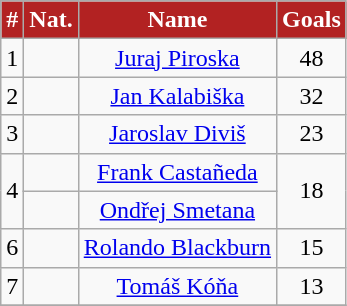<table class="wikitable" style="text-align:center;">
<tr>
<th style="color:white; background:#B22222;">#</th>
<th style="color:white; background:#B22222;">Nat.</th>
<th style="color:white; background:#B22222;">Name</th>
<th style="color:white; background:#B22222;">Goals</th>
</tr>
<tr>
<td>1</td>
<td></td>
<td><a href='#'>Juraj Piroska</a></td>
<td>48</td>
</tr>
<tr>
<td>2</td>
<td></td>
<td><a href='#'>Jan Kalabiška</a></td>
<td>32</td>
</tr>
<tr>
<td>3</td>
<td></td>
<td><a href='#'>Jaroslav Diviš</a></td>
<td>23</td>
</tr>
<tr>
<td rowspan="2">4</td>
<td></td>
<td><a href='#'>Frank Castañeda</a></td>
<td rowspan="2">18</td>
</tr>
<tr>
<td></td>
<td><a href='#'>Ondřej Smetana</a></td>
</tr>
<tr>
<td>6</td>
<td></td>
<td><a href='#'>Rolando Blackburn</a></td>
<td>15</td>
</tr>
<tr>
<td>7</td>
<td></td>
<td><a href='#'>Tomáš Kóňa</a></td>
<td>13</td>
</tr>
<tr>
</tr>
</table>
